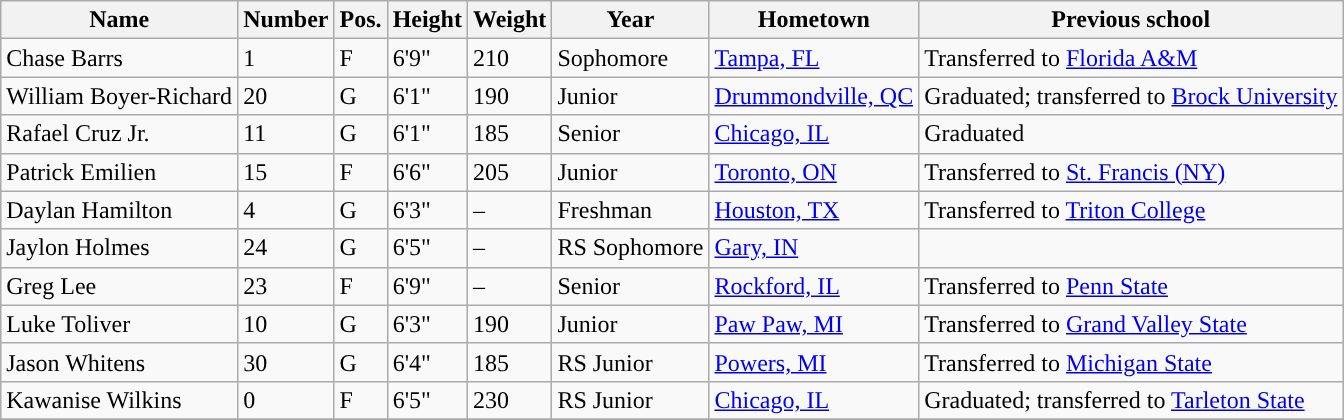<table class="wikitable sortable sortable" border="1">
<tr align=center>
<th>Name</th>
<th>Number</th>
<th>Pos.</th>
<th>Height</th>
<th>Weight</th>
<th>Year</th>
<th>Hometown</th>
<th>Previous school</th>
</tr>
<tr>
<td>Chase Barrs</td>
<td>1</td>
<td>F</td>
<td>6'9"</td>
<td>210</td>
<td>Sophomore</td>
<td><a href='#'>Tampa, FL</a></td>
<td>Transferred to <a href='#'>Florida A&M</a></td>
</tr>
<tr>
<td>William Boyer-Richard</td>
<td>20</td>
<td>G</td>
<td>6'1"</td>
<td>190</td>
<td>Junior</td>
<td><a href='#'>Drummondville, QC</a></td>
<td>Graduated; transferred to <a href='#'>Brock University</a></td>
</tr>
<tr>
<td>Rafael Cruz Jr.</td>
<td>11</td>
<td>G</td>
<td>6'1"</td>
<td>185</td>
<td>Senior</td>
<td><a href='#'>Chicago, IL</a></td>
<td>Graduated</td>
</tr>
<tr>
<td>Patrick Emilien</td>
<td>15</td>
<td>F</td>
<td>6'6"</td>
<td>205</td>
<td>Junior</td>
<td><a href='#'>Toronto, ON</a></td>
<td>Transferred to <a href='#'>St. Francis (NY)</a></td>
</tr>
<tr>
<td>Daylan Hamilton</td>
<td>4</td>
<td>G</td>
<td>6'3"</td>
<td>–</td>
<td>Freshman</td>
<td><a href='#'>Houston, TX</a></td>
<td>Transferred to <a href='#'>Triton College</a></td>
</tr>
<tr>
<td>Jaylon Holmes</td>
<td>24</td>
<td>G</td>
<td>6'5"</td>
<td>–</td>
<td>RS Sophomore</td>
<td><a href='#'>Gary, IN</a></td>
<td></td>
</tr>
<tr>
<td>Greg Lee</td>
<td>23</td>
<td>F</td>
<td>6'9"</td>
<td>–</td>
<td>Senior</td>
<td><a href='#'>Rockford, IL</a></td>
<td>Transferred to <a href='#'>Penn State</a></td>
</tr>
<tr>
<td>Luke Toliver</td>
<td>10</td>
<td>G</td>
<td>6'3"</td>
<td>190</td>
<td>Junior</td>
<td><a href='#'>Paw Paw, MI</a></td>
<td>Transferred to <a href='#'>Grand Valley State</a></td>
</tr>
<tr>
<td>Jason Whitens</td>
<td>30</td>
<td>G</td>
<td>6'4"</td>
<td>185</td>
<td>RS Junior</td>
<td><a href='#'>Powers, MI</a></td>
<td>Transferred to <a href='#'>Michigan State</a></td>
</tr>
<tr>
<td>Kawanise Wilkins</td>
<td>0</td>
<td>F</td>
<td>6'5"</td>
<td>230</td>
<td>RS Junior</td>
<td><a href='#'>Chicago, IL</a></td>
<td>Graduated; transferred to <a href='#'>Tarleton State</a></td>
</tr>
<tr>
</tr>
</table>
